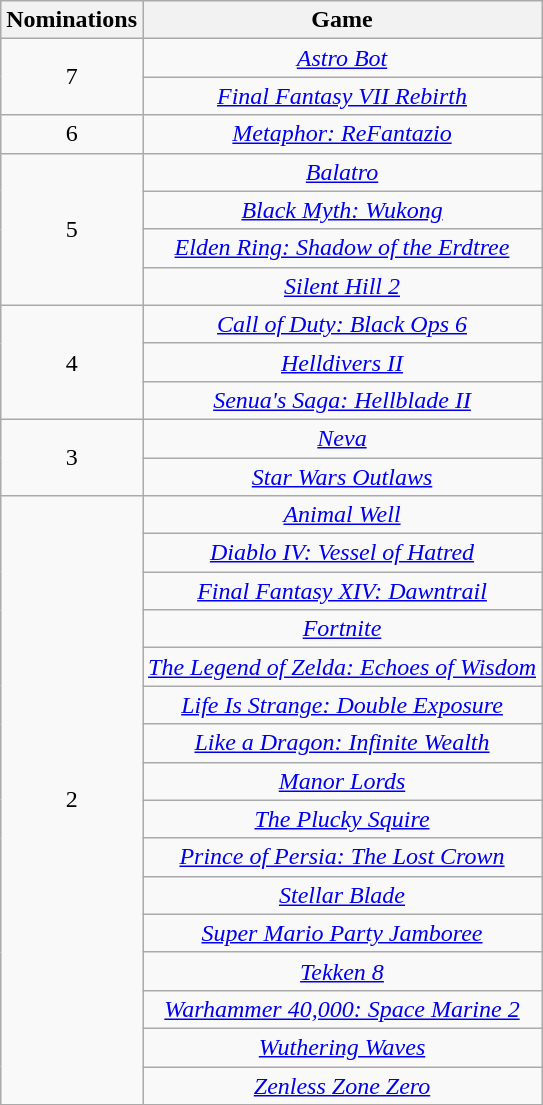<table class="wikitable plainrowheaders sortable" rowspan="2" style="text-align:center;" background: #f6e39c;>
<tr>
<th scope="col" style="width:55px;">Nominations</th>
<th scope="col" style="text-align:center;">Game</th>
</tr>
<tr>
<td rowspan="2">7</td>
<td><em><a href='#'>Astro Bot</a></em></td>
</tr>
<tr>
<td><em><a href='#'>Final Fantasy VII Rebirth</a></em></td>
</tr>
<tr>
<td>6</td>
<td><em><a href='#'>Metaphor: ReFantazio</a></em></td>
</tr>
<tr>
<td rowspan="4">5</td>
<td><em><a href='#'>Balatro</a></em></td>
</tr>
<tr>
<td><em><a href='#'>Black Myth: Wukong</a></em></td>
</tr>
<tr>
<td><em><a href='#'>Elden Ring: Shadow of the Erdtree</a></em></td>
</tr>
<tr>
<td><em><a href='#'>Silent Hill 2</a></em></td>
</tr>
<tr>
<td rowspan="3">4</td>
<td><em><a href='#'>Call of Duty: Black Ops 6</a></em></td>
</tr>
<tr>
<td><em><a href='#'>Helldivers II</a></em></td>
</tr>
<tr>
<td><em><a href='#'>Senua's Saga: Hellblade II</a></em></td>
</tr>
<tr>
<td rowspan="2">3</td>
<td><em><a href='#'>Neva</a></em></td>
</tr>
<tr>
<td><em><a href='#'>Star Wars Outlaws</a></em></td>
</tr>
<tr>
<td rowspan="16">2</td>
<td><em><a href='#'>Animal Well</a></em></td>
</tr>
<tr>
<td><em><a href='#'>Diablo IV: Vessel of Hatred</a></em></td>
</tr>
<tr>
<td><em><a href='#'>Final Fantasy XIV: Dawntrail</a></em></td>
</tr>
<tr>
<td><em><a href='#'>Fortnite</a></em></td>
</tr>
<tr>
<td data-sort-value="Legend of Zelda Echoes of Wisdom"><em><a href='#'>The Legend of Zelda: Echoes of Wisdom</a></em></td>
</tr>
<tr>
<td><em><a href='#'>Life Is Strange: Double Exposure</a></em></td>
</tr>
<tr>
<td><em><a href='#'>Like a Dragon: Infinite Wealth</a></em></td>
</tr>
<tr>
<td><em><a href='#'>Manor Lords</a></em></td>
</tr>
<tr>
<td><em><a href='#'>The Plucky Squire</a></em></td>
</tr>
<tr>
<td><em><a href='#'>Prince of Persia: The Lost Crown</a></em></td>
</tr>
<tr>
<td><em><a href='#'>Stellar Blade</a></em></td>
</tr>
<tr>
<td><em><a href='#'>Super Mario Party Jamboree</a></em></td>
</tr>
<tr>
<td><em><a href='#'>Tekken 8</a></em></td>
</tr>
<tr>
<td><em><a href='#'>Warhammer 40,000: Space Marine 2</a></em></td>
</tr>
<tr>
<td><em><a href='#'>Wuthering Waves</a></em></td>
</tr>
<tr>
<td><em><a href='#'>Zenless Zone Zero</a></em></td>
</tr>
</table>
